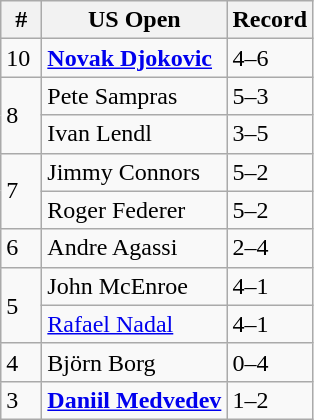<table class="wikitable" style="display:inline-table;">
<tr>
<th width=20>#</th>
<th>US Open</th>
<th>Record</th>
</tr>
<tr>
<td>10</td>
<td> <strong><a href='#'>Novak Djokovic</a></strong></td>
<td>4–6</td>
</tr>
<tr>
<td rowspan="2">8</td>
<td> Pete Sampras</td>
<td>5–3</td>
</tr>
<tr>
<td> Ivan Lendl</td>
<td>3–5</td>
</tr>
<tr>
<td rowspan="2">7</td>
<td> Jimmy Connors</td>
<td>5–2</td>
</tr>
<tr>
<td> Roger Federer</td>
<td>5–2</td>
</tr>
<tr>
<td>6</td>
<td> Andre Agassi</td>
<td>2–4</td>
</tr>
<tr>
<td rowspan="2">5</td>
<td> John McEnroe</td>
<td>4–1</td>
</tr>
<tr>
<td> <a href='#'>Rafael Nadal</a></td>
<td>4–1</td>
</tr>
<tr>
<td>4</td>
<td> Björn Borg</td>
<td>0–4</td>
</tr>
<tr>
<td>3</td>
<td> <strong><a href='#'>Daniil Medvedev</a></strong></td>
<td>1–2</td>
</tr>
</table>
